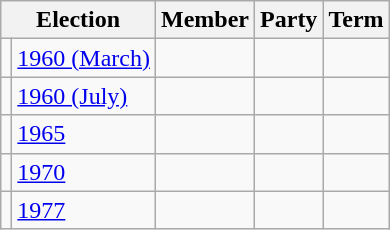<table class="wikitable">
<tr>
<th colspan="2">Election</th>
<th>Member</th>
<th>Party</th>
<th>Term</th>
</tr>
<tr>
<td style="background-color: "></td>
<td><a href='#'>1960 (March)</a></td>
<td></td>
<td></td>
<td></td>
</tr>
<tr>
<td style="background-color: "></td>
<td><a href='#'>1960 (July)</a></td>
<td></td>
<td></td>
<td></td>
</tr>
<tr>
<td style="background-color: "></td>
<td><a href='#'>1965</a></td>
<td></td>
<td></td>
<td></td>
</tr>
<tr>
<td style="background-color: "></td>
<td><a href='#'>1970</a></td>
<td></td>
<td></td>
<td></td>
</tr>
<tr>
<td style="background-color: "></td>
<td><a href='#'>1977</a></td>
<td></td>
<td></td>
<td></td>
</tr>
</table>
